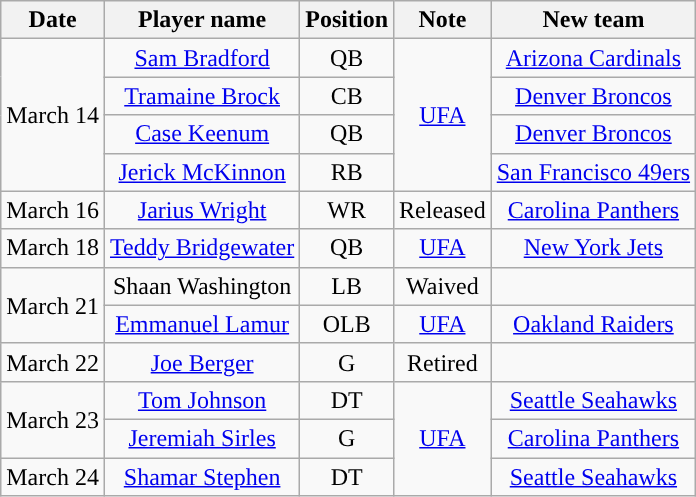<table class="wikitable" style="text-align:center">
<tr>
<th>Date</th>
<th>Player name</th>
<th>Position</th>
<th>Note</th>
<th>New team</th>
</tr>
<tr>
<td rowspan=4>March 14</td>
<td><a href='#'>Sam Bradford</a></td>
<td>QB</td>
<td rowspan=4><a href='#'>UFA</a></td>
<td><a href='#'>Arizona Cardinals</a></td>
</tr>
<tr>
<td><a href='#'>Tramaine Brock</a></td>
<td>CB</td>
<td><a href='#'>Denver Broncos</a></td>
</tr>
<tr>
<td><a href='#'>Case Keenum</a></td>
<td>QB</td>
<td><a href='#'>Denver Broncos</a></td>
</tr>
<tr>
<td><a href='#'>Jerick McKinnon</a></td>
<td>RB</td>
<td><a href='#'>San Francisco 49ers</a></td>
</tr>
<tr>
<td>March 16</td>
<td><a href='#'>Jarius Wright</a></td>
<td>WR</td>
<td>Released</td>
<td><a href='#'>Carolina Panthers</a></td>
</tr>
<tr>
<td>March 18</td>
<td><a href='#'>Teddy Bridgewater</a></td>
<td>QB</td>
<td><a href='#'>UFA</a></td>
<td><a href='#'>New York Jets</a></td>
</tr>
<tr>
<td rowspan=2>March 21</td>
<td>Shaan Washington</td>
<td>LB</td>
<td>Waived</td>
<td></td>
</tr>
<tr>
<td><a href='#'>Emmanuel Lamur</a></td>
<td>OLB</td>
<td><a href='#'>UFA</a></td>
<td><a href='#'>Oakland Raiders</a></td>
</tr>
<tr>
<td>March 22</td>
<td><a href='#'>Joe Berger</a></td>
<td>G</td>
<td>Retired</td>
<td></td>
</tr>
<tr>
<td rowspan=2>March 23</td>
<td><a href='#'>Tom Johnson</a></td>
<td>DT</td>
<td rowspan=3><a href='#'>UFA</a></td>
<td><a href='#'>Seattle Seahawks</a></td>
</tr>
<tr>
<td><a href='#'>Jeremiah Sirles</a></td>
<td>G</td>
<td><a href='#'>Carolina Panthers</a></td>
</tr>
<tr>
<td>March 24</td>
<td><a href='#'>Shamar Stephen</a></td>
<td>DT</td>
<td><a href='#'>Seattle Seahawks</a></td>
</tr>
</table>
